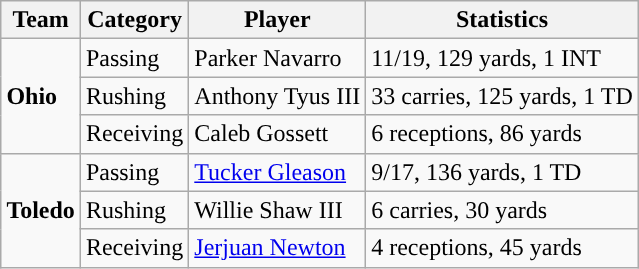<table class="wikitable" style="float: right;">
<tr>
<th>Team</th>
<th>Category</th>
<th>Player</th>
<th>Statistics</th>
</tr>
<tr>
<td rowspan=3><strong>Ohio</strong></td>
<td>Passing</td>
<td>Parker Navarro</td>
<td>11/19, 129 yards, 1 INT</td>
</tr>
<tr>
<td>Rushing</td>
<td>Anthony Tyus III</td>
<td>33 carries, 125 yards, 1 TD</td>
</tr>
<tr>
<td>Receiving</td>
<td>Caleb Gossett</td>
<td>6 receptions, 86 yards</td>
</tr>
<tr>
<td rowspan=3><strong>Toledo</strong></td>
<td>Passing</td>
<td><a href='#'>Tucker Gleason</a></td>
<td>9/17, 136 yards, 1 TD</td>
</tr>
<tr>
<td>Rushing</td>
<td>Willie Shaw III</td>
<td>6 carries, 30 yards</td>
</tr>
<tr>
<td>Receiving</td>
<td><a href='#'>Jerjuan Newton</a></td>
<td>4 receptions, 45 yards</td>
</tr>
</table>
